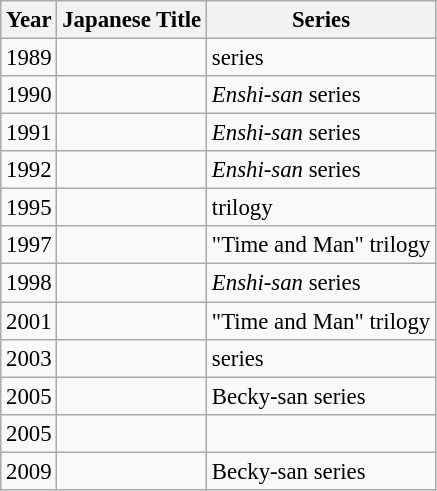<table class="wikitable" style="font-size: 95%;">
<tr>
<th>Year</th>
<th>Japanese Title</th>
<th>Series</th>
</tr>
<tr>
<td>1989</td>
<td></td>
<td> series</td>
</tr>
<tr>
<td>1990</td>
<td></td>
<td><em>Enshi-san</em> series</td>
</tr>
<tr>
<td>1991</td>
<td></td>
<td><em>Enshi-san</em> series</td>
</tr>
<tr>
<td>1992</td>
<td></td>
<td><em>Enshi-san</em> series</td>
</tr>
<tr>
<td>1995</td>
<td></td>
<td> trilogy</td>
</tr>
<tr>
<td>1997</td>
<td></td>
<td>"Time and Man" trilogy</td>
</tr>
<tr>
<td>1998</td>
<td></td>
<td><em>Enshi-san</em> series</td>
</tr>
<tr>
<td>2001</td>
<td></td>
<td>"Time and Man" trilogy</td>
</tr>
<tr>
<td>2003</td>
<td></td>
<td> series</td>
</tr>
<tr>
<td>2005</td>
<td></td>
<td>Becky-san series</td>
</tr>
<tr>
<td>2005</td>
<td></td>
</tr>
<tr>
<td>2009</td>
<td></td>
<td>Becky-san series</td>
</tr>
</table>
